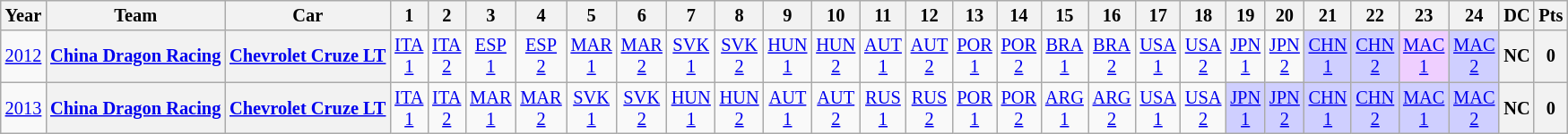<table class="wikitable" style="text-align:center; font-size:85%">
<tr>
<th>Year</th>
<th>Team</th>
<th>Car</th>
<th>1</th>
<th>2</th>
<th>3</th>
<th>4</th>
<th>5</th>
<th>6</th>
<th>7</th>
<th>8</th>
<th>9</th>
<th>10</th>
<th>11</th>
<th>12</th>
<th>13</th>
<th>14</th>
<th>15</th>
<th>16</th>
<th>17</th>
<th>18</th>
<th>19</th>
<th>20</th>
<th>21</th>
<th>22</th>
<th>23</th>
<th>24</th>
<th>DC</th>
<th>Pts</th>
</tr>
<tr>
<td><a href='#'>2012</a></td>
<th><a href='#'>China Dragon Racing</a></th>
<th><a href='#'>Chevrolet Cruze LT</a></th>
<td><a href='#'>ITA<br>1</a></td>
<td><a href='#'>ITA<br>2</a></td>
<td><a href='#'>ESP<br>1</a></td>
<td><a href='#'>ESP<br>2</a></td>
<td><a href='#'>MAR<br>1</a></td>
<td><a href='#'>MAR<br>2</a></td>
<td><a href='#'>SVK<br>1</a></td>
<td><a href='#'>SVK<br>2</a></td>
<td><a href='#'>HUN<br>1</a></td>
<td><a href='#'>HUN<br>2</a></td>
<td><a href='#'>AUT<br>1</a></td>
<td><a href='#'>AUT<br>2</a></td>
<td><a href='#'>POR<br>1</a></td>
<td><a href='#'>POR<br>2</a></td>
<td><a href='#'>BRA<br>1</a></td>
<td><a href='#'>BRA<br>2</a></td>
<td><a href='#'>USA<br>1</a></td>
<td><a href='#'>USA<br>2</a></td>
<td><a href='#'>JPN<br>1</a></td>
<td><a href='#'>JPN<br>2</a></td>
<td style="background:#CFCFFF;"><a href='#'>CHN<br>1</a><br></td>
<td style="background:#CFCFFF;"><a href='#'>CHN<br>2</a><br></td>
<td style="background:#EFCFFF;"><a href='#'>MAC<br>1</a><br></td>
<td style="background:#CFCFFF;"><a href='#'>MAC<br>2</a><br></td>
<th>NC</th>
<th>0</th>
</tr>
<tr>
<td><a href='#'>2013</a></td>
<th><a href='#'>China Dragon Racing</a></th>
<th><a href='#'>Chevrolet Cruze LT</a></th>
<td><a href='#'>ITA<br>1</a></td>
<td><a href='#'>ITA<br>2</a></td>
<td><a href='#'>MAR<br>1</a></td>
<td><a href='#'>MAR<br>2</a></td>
<td><a href='#'>SVK<br>1</a></td>
<td><a href='#'>SVK<br>2</a></td>
<td><a href='#'>HUN<br>1</a></td>
<td><a href='#'>HUN<br>2</a></td>
<td><a href='#'>AUT<br>1</a></td>
<td><a href='#'>AUT<br>2</a></td>
<td><a href='#'>RUS<br>1</a></td>
<td><a href='#'>RUS<br>2</a></td>
<td><a href='#'>POR<br>1</a></td>
<td><a href='#'>POR<br>2</a></td>
<td><a href='#'>ARG<br>1</a></td>
<td><a href='#'>ARG<br>2</a></td>
<td><a href='#'>USA<br>1</a></td>
<td><a href='#'>USA<br>2</a></td>
<td style="background:#CFCFFF;"><a href='#'>JPN<br>1</a><br></td>
<td style="background:#CFCFFF;"><a href='#'>JPN<br>2</a><br></td>
<td style="background:#CFCFFF;"><a href='#'>CHN<br>1</a><br></td>
<td style="background:#CFCFFF;"><a href='#'>CHN<br>2</a><br></td>
<td style="background:#CFCFFF;"><a href='#'>MAC<br>1</a><br></td>
<td style="background:#CFCFFF;"><a href='#'>MAC<br>2</a><br></td>
<th>NC</th>
<th>0</th>
</tr>
</table>
